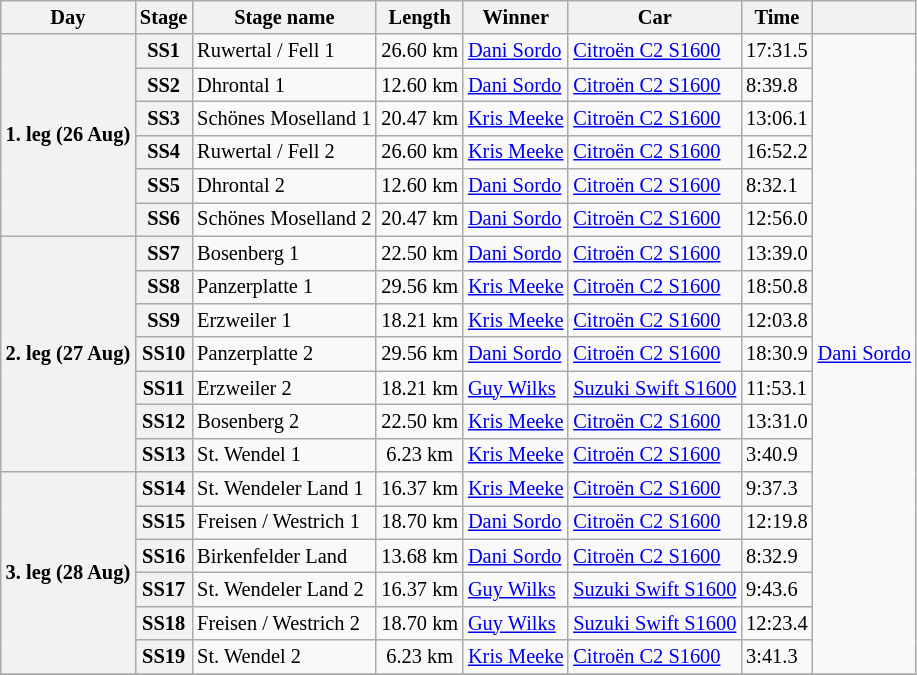<table class="wikitable" style="font-size: 85%;">
<tr>
<th>Day</th>
<th>Stage</th>
<th>Stage name</th>
<th>Length</th>
<th>Winner</th>
<th>Car</th>
<th>Time</th>
<th></th>
</tr>
<tr>
<th rowspan="6">1. leg (26 Aug)</th>
<th>SS1</th>
<td>Ruwertal / Fell 1</td>
<td align="center">26.60 km</td>
<td> <a href='#'>Dani Sordo</a></td>
<td><a href='#'>Citroën C2 S1600</a></td>
<td>17:31.5</td>
<td rowspan="19"> <a href='#'>Dani Sordo</a></td>
</tr>
<tr>
<th>SS2</th>
<td>Dhrontal 1</td>
<td align="center">12.60 km</td>
<td> <a href='#'>Dani Sordo</a></td>
<td><a href='#'>Citroën C2 S1600</a></td>
<td>8:39.8</td>
</tr>
<tr>
<th>SS3</th>
<td>Schönes Moselland 1</td>
<td align="center">20.47 km</td>
<td> <a href='#'>Kris Meeke</a></td>
<td><a href='#'>Citroën C2 S1600</a></td>
<td>13:06.1</td>
</tr>
<tr>
<th>SS4</th>
<td>Ruwertal / Fell 2</td>
<td align="center">26.60 km</td>
<td> <a href='#'>Kris Meeke</a></td>
<td><a href='#'>Citroën C2 S1600</a></td>
<td>16:52.2</td>
</tr>
<tr>
<th>SS5</th>
<td>Dhrontal 2</td>
<td align="center">12.60 km</td>
<td> <a href='#'>Dani Sordo</a></td>
<td><a href='#'>Citroën C2 S1600</a></td>
<td>8:32.1</td>
</tr>
<tr>
<th>SS6</th>
<td>Schönes Moselland 2</td>
<td align="center">20.47 km</td>
<td> <a href='#'>Dani Sordo</a></td>
<td><a href='#'>Citroën C2 S1600</a></td>
<td>12:56.0</td>
</tr>
<tr>
<th rowspan="7">2. leg (27 Aug)</th>
<th>SS7</th>
<td>Bosenberg 1</td>
<td align="center">22.50 km</td>
<td> <a href='#'>Dani Sordo</a></td>
<td><a href='#'>Citroën C2 S1600</a></td>
<td>13:39.0</td>
</tr>
<tr>
<th>SS8</th>
<td>Panzerplatte 1</td>
<td align="center">29.56 km</td>
<td> <a href='#'>Kris Meeke</a></td>
<td><a href='#'>Citroën C2 S1600</a></td>
<td>18:50.8</td>
</tr>
<tr>
<th>SS9</th>
<td>Erzweiler 1</td>
<td align="center">18.21 km</td>
<td> <a href='#'>Kris Meeke</a></td>
<td><a href='#'>Citroën C2 S1600</a></td>
<td>12:03.8</td>
</tr>
<tr>
<th>SS10</th>
<td>Panzerplatte 2</td>
<td align="center">29.56 km</td>
<td> <a href='#'>Dani Sordo</a></td>
<td><a href='#'>Citroën C2 S1600</a></td>
<td>18:30.9</td>
</tr>
<tr>
<th>SS11</th>
<td>Erzweiler 2</td>
<td align="center">18.21 km</td>
<td> <a href='#'>Guy Wilks</a></td>
<td><a href='#'>Suzuki Swift S1600</a></td>
<td>11:53.1</td>
</tr>
<tr>
<th>SS12</th>
<td>Bosenberg 2</td>
<td align="center">22.50 km</td>
<td> <a href='#'>Kris Meeke</a></td>
<td><a href='#'>Citroën C2 S1600</a></td>
<td>13:31.0</td>
</tr>
<tr>
<th>SS13</th>
<td>St. Wendel 1</td>
<td align="center">6.23 km</td>
<td> <a href='#'>Kris Meeke</a></td>
<td><a href='#'>Citroën C2 S1600</a></td>
<td>3:40.9</td>
</tr>
<tr>
<th rowspan="6">3. leg (28 Aug)</th>
<th>SS14</th>
<td>St. Wendeler Land 1</td>
<td align="center">16.37 km</td>
<td> <a href='#'>Kris Meeke</a></td>
<td><a href='#'>Citroën C2 S1600</a></td>
<td>9:37.3</td>
</tr>
<tr>
<th>SS15</th>
<td>Freisen / Westrich 1</td>
<td align="center">18.70 km</td>
<td> <a href='#'>Dani Sordo</a></td>
<td><a href='#'>Citroën C2 S1600</a></td>
<td>12:19.8</td>
</tr>
<tr>
<th>SS16</th>
<td>Birkenfelder Land</td>
<td align="center">13.68 km</td>
<td> <a href='#'>Dani Sordo</a></td>
<td><a href='#'>Citroën C2 S1600</a></td>
<td>8:32.9</td>
</tr>
<tr>
<th>SS17</th>
<td>St. Wendeler Land 2</td>
<td align="center">16.37 km</td>
<td> <a href='#'>Guy Wilks</a></td>
<td><a href='#'>Suzuki Swift S1600</a></td>
<td>9:43.6</td>
</tr>
<tr>
<th>SS18</th>
<td>Freisen / Westrich 2</td>
<td align="center">18.70 km</td>
<td> <a href='#'>Guy Wilks</a></td>
<td><a href='#'>Suzuki Swift S1600</a></td>
<td>12:23.4</td>
</tr>
<tr>
<th>SS19</th>
<td>St. Wendel 2</td>
<td align="center">6.23 km</td>
<td> <a href='#'>Kris Meeke</a></td>
<td><a href='#'>Citroën C2 S1600</a></td>
<td>3:41.3</td>
</tr>
<tr>
</tr>
</table>
